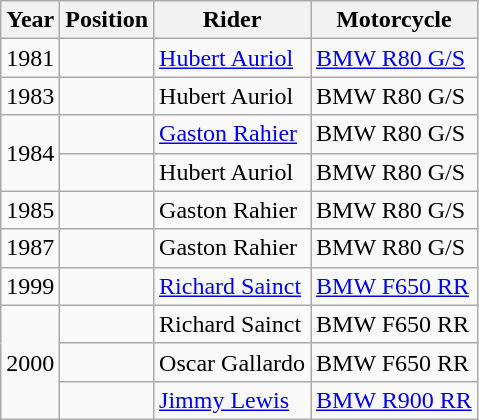<table class="wikitable">
<tr>
<th>Year</th>
<th>Position</th>
<th>Rider</th>
<th>Motorcycle</th>
</tr>
<tr>
<td>1981</td>
<td></td>
<td> <a href='#'>Hubert Auriol</a></td>
<td><a href='#'>BMW R80 G/S</a></td>
</tr>
<tr>
<td>1983</td>
<td></td>
<td> Hubert Auriol</td>
<td>BMW R80 G/S</td>
</tr>
<tr>
<td rowspan=2>1984</td>
<td></td>
<td> <a href='#'>Gaston Rahier</a></td>
<td>BMW R80 G/S</td>
</tr>
<tr>
<td></td>
<td> Hubert Auriol</td>
<td>BMW R80 G/S</td>
</tr>
<tr>
<td>1985</td>
<td></td>
<td> Gaston Rahier</td>
<td>BMW R80 G/S</td>
</tr>
<tr>
<td>1987</td>
<td></td>
<td> Gaston Rahier</td>
<td>BMW R80 G/S</td>
</tr>
<tr>
<td>1999</td>
<td></td>
<td> <a href='#'>Richard Sainct</a></td>
<td><a href='#'>BMW F650 RR</a></td>
</tr>
<tr>
<td rowspan=3>2000</td>
<td></td>
<td> Richard Sainct</td>
<td>BMW F650 RR</td>
</tr>
<tr>
<td></td>
<td> Oscar Gallardo</td>
<td>BMW F650 RR</td>
</tr>
<tr>
<td></td>
<td> <a href='#'>Jimmy Lewis</a></td>
<td><a href='#'>BMW R900 RR</a></td>
</tr>
</table>
